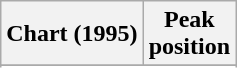<table class="wikitable plainrowheaders" border="1">
<tr>
<th scope="col">Chart (1995)</th>
<th scope="col">Peak<br>position</th>
</tr>
<tr>
</tr>
<tr>
</tr>
</table>
